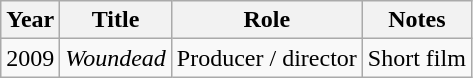<table class=wikitable>
<tr>
<th>Year</th>
<th>Title</th>
<th>Role</th>
<th>Notes</th>
</tr>
<tr>
<td>2009</td>
<td><em>Woundead</em></td>
<td>Producer / director</td>
<td>Short film</td>
</tr>
</table>
